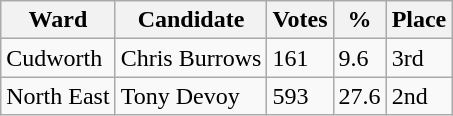<table class="wikitable">
<tr>
<th>Ward</th>
<th>Candidate</th>
<th>Votes</th>
<th>%</th>
<th>Place</th>
</tr>
<tr>
<td>Cudworth</td>
<td>Chris Burrows</td>
<td>161</td>
<td>9.6</td>
<td>3rd</td>
</tr>
<tr>
<td>North East</td>
<td>Tony Devoy</td>
<td>593</td>
<td>27.6</td>
<td>2nd</td>
</tr>
</table>
